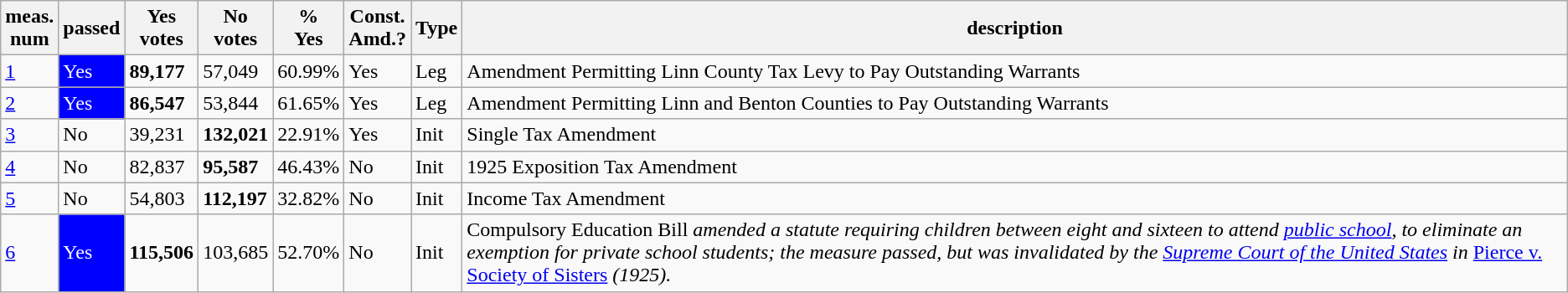<table class="wikitable sortable">
<tr>
<th>meas.<br>num</th>
<th>passed</th>
<th>Yes<br>votes</th>
<th>No<br>votes</th>
<th>%<br>Yes</th>
<th>Const.<br>Amd.?</th>
<th>Type</th>
<th>description</th>
</tr>
<tr>
<td><a href='#'>1</a></td>
<td style="background:blue;color:white">Yes</td>
<td><strong>89,177</strong></td>
<td>57,049</td>
<td>60.99%</td>
<td>Yes</td>
<td>Leg</td>
<td>Amendment Permitting Linn County Tax Levy to Pay Outstanding Warrants</td>
</tr>
<tr>
<td><a href='#'>2</a></td>
<td style="background:blue;color:white">Yes</td>
<td><strong>86,547</strong></td>
<td>53,844</td>
<td>61.65%</td>
<td>Yes</td>
<td>Leg</td>
<td>Amendment Permitting Linn and Benton Counties to Pay Outstanding Warrants</td>
</tr>
<tr>
<td><a href='#'>3</a></td>
<td>No</td>
<td>39,231</td>
<td><strong>132,021</strong></td>
<td>22.91%</td>
<td>Yes</td>
<td>Init</td>
<td>Single Tax Amendment</td>
</tr>
<tr>
<td><a href='#'>4</a></td>
<td>No</td>
<td>82,837</td>
<td><strong>95,587</strong></td>
<td>46.43%</td>
<td>No</td>
<td>Init</td>
<td>1925 Exposition Tax Amendment</td>
</tr>
<tr>
<td><a href='#'>5</a></td>
<td>No</td>
<td>54,803</td>
<td><strong>112,197</strong></td>
<td>32.82%</td>
<td>No</td>
<td>Init</td>
<td>Income Tax Amendment</td>
</tr>
<tr>
<td><a href='#'>6</a></td>
<td style="background:blue;color:white">Yes</td>
<td><strong>115,506</strong></td>
<td>103,685</td>
<td>52.70%</td>
<td>No</td>
<td>Init</td>
<td>Compulsory Education Bill <em>amended a statute requiring children between eight and sixteen to attend <a href='#'>public school</a>, to eliminate an exemption for private school students; the measure passed, but was invalidated by the <a href='#'>Supreme Court of the United States</a> in </em><a href='#'>Pierce v. Society of Sisters</a><em> (1925).</em></td>
</tr>
</table>
